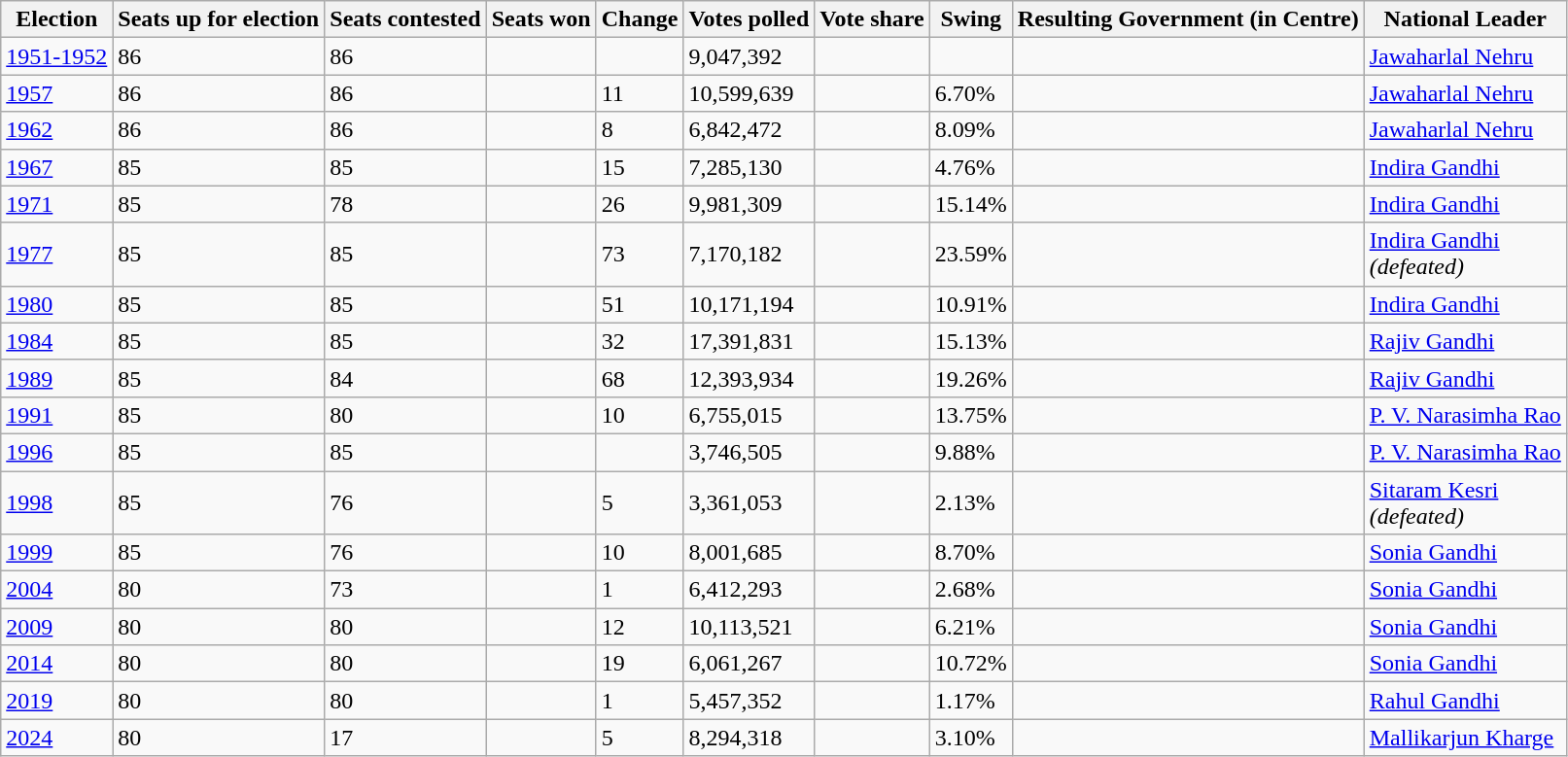<table class="wikitable sortable mw-collapsible">
<tr>
<th align=center>Election</th>
<th>Seats up for election</th>
<th>Seats contested</th>
<th>Seats won</th>
<th>Change</th>
<th>Votes polled</th>
<th>Vote share</th>
<th>Swing</th>
<th align=center>Resulting Government (in Centre)</th>
<th>National Leader</th>
</tr>
<tr>
<td><a href='#'>1951-1952</a></td>
<td>86</td>
<td>86</td>
<td></td>
<td></td>
<td>9,047,392</td>
<td></td>
<td></td>
<td></td>
<td><a href='#'>Jawaharlal Nehru</a></td>
</tr>
<tr>
<td><a href='#'>1957</a></td>
<td>86</td>
<td>86</td>
<td></td>
<td> 11</td>
<td>10,599,639</td>
<td></td>
<td> 6.70%</td>
<td></td>
<td><a href='#'>Jawaharlal Nehru</a></td>
</tr>
<tr>
<td><a href='#'>1962</a></td>
<td>86</td>
<td>86</td>
<td></td>
<td> 8</td>
<td>6,842,472</td>
<td></td>
<td> 8.09%</td>
<td></td>
<td><a href='#'>Jawaharlal Nehru</a></td>
</tr>
<tr>
<td><a href='#'>1967</a></td>
<td>85</td>
<td>85</td>
<td></td>
<td> 15</td>
<td>7,285,130</td>
<td></td>
<td> 4.76%</td>
<td></td>
<td><a href='#'>Indira Gandhi</a></td>
</tr>
<tr>
<td><a href='#'>1971</a></td>
<td>85</td>
<td>78</td>
<td></td>
<td> 26</td>
<td>9,981,309</td>
<td></td>
<td> 15.14%</td>
<td></td>
<td><a href='#'>Indira Gandhi</a></td>
</tr>
<tr>
<td><a href='#'>1977</a></td>
<td>85</td>
<td>85</td>
<td></td>
<td> 73</td>
<td>7,170,182</td>
<td></td>
<td> 23.59%</td>
<td></td>
<td><a href='#'>Indira Gandhi</a><br><em>(defeated)</em><br></td>
</tr>
<tr>
<td><a href='#'>1980</a></td>
<td>85</td>
<td>85</td>
<td></td>
<td> 51</td>
<td>10,171,194</td>
<td></td>
<td> 10.91%</td>
<td></td>
<td><a href='#'>Indira Gandhi</a></td>
</tr>
<tr>
<td><a href='#'>1984</a></td>
<td>85</td>
<td>85</td>
<td></td>
<td> 32</td>
<td>17,391,831</td>
<td></td>
<td> 15.13%</td>
<td></td>
<td><a href='#'>Rajiv Gandhi</a></td>
</tr>
<tr>
<td><a href='#'>1989</a></td>
<td>85</td>
<td>84</td>
<td></td>
<td> 68</td>
<td>12,393,934</td>
<td></td>
<td> 19.26%</td>
<td></td>
<td><a href='#'>Rajiv Gandhi</a></td>
</tr>
<tr>
<td><a href='#'>1991</a></td>
<td>85</td>
<td>80</td>
<td></td>
<td> 10</td>
<td>6,755,015</td>
<td></td>
<td> 13.75%</td>
<td></td>
<td><a href='#'>P. V. Narasimha Rao</a></td>
</tr>
<tr>
<td><a href='#'>1996</a></td>
<td>85</td>
<td>85</td>
<td></td>
<td></td>
<td>3,746,505</td>
<td></td>
<td> 9.88%</td>
<td></td>
<td><a href='#'>P. V. Narasimha Rao</a></td>
</tr>
<tr>
<td><a href='#'>1998</a></td>
<td>85</td>
<td>76</td>
<td></td>
<td> 5</td>
<td>3,361,053</td>
<td></td>
<td> 2.13%</td>
<td></td>
<td><a href='#'>Sitaram Kesri</a><br><em>(defeated)</em><br></td>
</tr>
<tr>
<td><a href='#'>1999</a></td>
<td>85</td>
<td>76</td>
<td></td>
<td> 10</td>
<td>8,001,685</td>
<td></td>
<td> 8.70%</td>
<td></td>
<td><a href='#'>Sonia Gandhi</a></td>
</tr>
<tr>
<td><a href='#'>2004</a></td>
<td>80</td>
<td>73</td>
<td></td>
<td> 1</td>
<td>6,412,293</td>
<td></td>
<td> 2.68%</td>
<td></td>
<td><a href='#'>Sonia Gandhi</a></td>
</tr>
<tr>
<td><a href='#'>2009</a></td>
<td>80</td>
<td>80</td>
<td></td>
<td> 12</td>
<td>10,113,521</td>
<td></td>
<td> 6.21%</td>
<td></td>
<td><a href='#'>Sonia Gandhi</a></td>
</tr>
<tr>
<td><a href='#'>2014</a></td>
<td>80</td>
<td>80</td>
<td></td>
<td> 19</td>
<td>6,061,267</td>
<td></td>
<td> 10.72%</td>
<td></td>
<td><a href='#'>Sonia Gandhi</a></td>
</tr>
<tr>
<td><a href='#'>2019</a></td>
<td>80</td>
<td>80</td>
<td></td>
<td> 1</td>
<td>5,457,352</td>
<td></td>
<td> 1.17%</td>
<td></td>
<td><a href='#'>Rahul Gandhi</a></td>
</tr>
<tr>
<td><a href='#'>2024</a></td>
<td>80</td>
<td>17</td>
<td></td>
<td> 5</td>
<td>8,294,318</td>
<td></td>
<td> 3.10%</td>
<td></td>
<td><a href='#'>Mallikarjun Kharge</a></td>
</tr>
</table>
